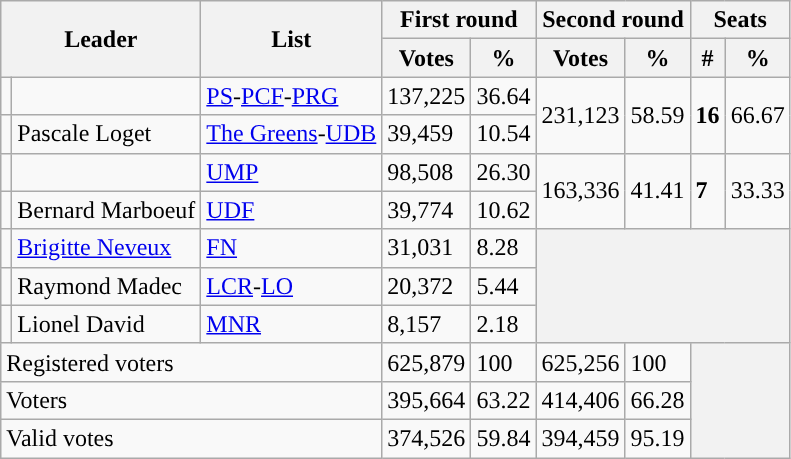<table class="wikitable">
<tr>
<th colspan="2" rowspan="2">Leader</th>
<th rowspan="2">List</th>
<th colspan="2">First round</th>
<th colspan="2">Second round</th>
<th colspan="2">Seats</th>
</tr>
<tr>
<th>Votes</th>
<th>%</th>
<th>Votes</th>
<th>%</th>
<th>#</th>
<th>%</th>
</tr>
<tr>
<td style="background:"></td>
<td></td>
<td><a href='#'>PS</a>-<a href='#'>PCF</a>-<a href='#'>PRG</a></td>
<td>137,225</td>
<td>36.64</td>
<td rowspan="2">231,123</td>
<td rowspan="2">58.59</td>
<td rowspan="2"><strong>16</strong></td>
<td rowspan="2">66.67</td>
</tr>
<tr>
<td style="background:"></td>
<td>Pascale Loget</td>
<td><a href='#'>The Greens</a>-<a href='#'>UDB</a></td>
<td>39,459</td>
<td>10.54</td>
</tr>
<tr>
<td style="background:"></td>
<td></td>
<td><a href='#'>UMP</a></td>
<td>98,508</td>
<td>26.30</td>
<td rowspan="2">163,336</td>
<td rowspan="2">41.41</td>
<td rowspan="2"><strong>7</strong></td>
<td rowspan="2">33.33</td>
</tr>
<tr>
<td style="background:"></td>
<td>Bernard Marboeuf</td>
<td><a href='#'>UDF</a></td>
<td>39,774</td>
<td>10.62</td>
</tr>
<tr>
<td style="background:"></td>
<td><a href='#'>Brigitte Neveux</a></td>
<td><a href='#'>FN</a></td>
<td>31,031</td>
<td>8.28</td>
<th colspan="4" rowspan="3"></th>
</tr>
<tr>
<td style="background:"></td>
<td>Raymond Madec</td>
<td><a href='#'>LCR</a>-<a href='#'>LO</a></td>
<td>20,372</td>
<td>5.44</td>
</tr>
<tr>
<td style="background:"></td>
<td>Lionel David</td>
<td><a href='#'>MNR</a></td>
<td>8,157</td>
<td>2.18</td>
</tr>
<tr>
<td colspan="3">Registered voters</td>
<td>625,879</td>
<td>100</td>
<td>625,256</td>
<td>100</td>
<th colspan="2" rowspan="3"></th>
</tr>
<tr>
<td colspan="3">Voters</td>
<td>395,664</td>
<td>63.22</td>
<td>414,406</td>
<td>66.28</td>
</tr>
<tr>
<td colspan="3">Valid votes</td>
<td>374,526</td>
<td>59.84</td>
<td>394,459</td>
<td>95.19</td>
</tr>
</table>
